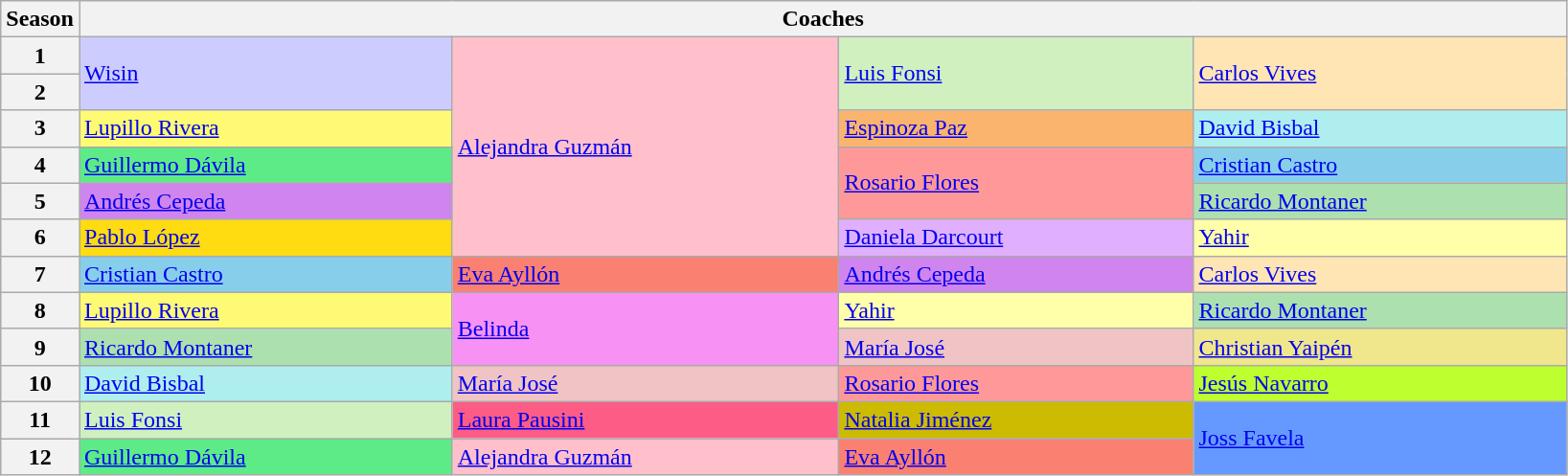<table class="wikitable">
<tr>
<th width="05%">Season</th>
<th colspan="4">Coaches</th>
</tr>
<tr>
<th>1</th>
<td style="background:#ccccff" rowspan="2"><a href='#'>Wisin</a></td>
<td style="background: pink" rowspan="6"><a href='#'>Alejandra Guzmán</a></td>
<td style="background:#d0f0c0" rowspan="2"><a href='#'>Luis Fonsi</a></td>
<td style="background:#ffe5b4" rowspan="2"><a href='#'>Carlos Vives</a></td>
</tr>
<tr>
<th>2</th>
</tr>
<tr>
<th>3</th>
<td style="background:#fffa73"><a href='#'>Lupillo Rivera</a></td>
<td style="background:#fbb46e"><a href='#'>Espinoza Paz</a></td>
<td style="background:#afeeee"><a href='#'>David Bisbal</a></td>
</tr>
<tr>
<th>4</th>
<td style="background:#5deb87"><a href='#'>Guillermo Dávila</a></td>
<td style="background:#ff9999" rowspan="2"><a href='#'>Rosario Flores</a></td>
<td style="background:#87ceeb"><a href='#'>Cristian Castro</a></td>
</tr>
<tr>
<th>5</th>
<td style="background:#d084ee"><a href='#'>Andrés Cepeda</a></td>
<td style="background:#ace1af"><a href='#'>Ricardo Montaner</a></td>
</tr>
<tr>
<th>6</th>
<td style="background:#ffdb11"><a href='#'>Pablo López</a></td>
<td style="background:#E0B0FF"><a href='#'>Daniela Darcourt</a></td>
<td style="background:#ffffaa"><a href='#'>Yahir</a></td>
</tr>
<tr>
<th>7</th>
<td style="background:#87ceeb"><a href='#'>Cristian Castro</a></td>
<td style="background:salmon"><a href='#'>Eva Ayllón</a></td>
<td style="background:#d084ee"><a href='#'>Andrés Cepeda</a></td>
<td style="background:#ffe5b4"><a href='#'>Carlos Vives</a></td>
</tr>
<tr>
<th>8</th>
<td style="background:#fffa73"><a href='#'>Lupillo Rivera</a></td>
<td style="background:#f791f3" rowspan="2"><a href='#'>Belinda</a></td>
<td style="background:#ffffaa"><a href='#'>Yahir</a></td>
<td style="background:#ace1af"><a href='#'>Ricardo Montaner</a></td>
</tr>
<tr>
<th>9</th>
<td style="background:#ace1af"><a href='#'>Ricardo Montaner</a></td>
<td style="background:#f0c4c4"><a href='#'>María José</a></td>
<td style="background:khaki"><a href='#'>Christian Yaipén</a></td>
</tr>
<tr>
<th>10</th>
<td style="background:#afeeee"><a href='#'>David Bisbal</a></td>
<td style="background:#f0c4c4"><a href='#'>María José</a></td>
<td style="background:#ff9999" rowspan="1"><a href='#'>Rosario Flores</a></td>
<td style="background:#bdff2f"><a href='#'>Jesús Navarro</a></td>
</tr>
<tr>
<th>11</th>
<td style="background:#d0f0c0"><a href='#'>Luis Fonsi</a></td>
<td bgcolor="#FC5C86"><a href='#'>Laura Pausini</a></td>
<td bgcolor="#CCBB00"><a href='#'>Natalia Jiménez</a></td>
<td style="background:#6699FF" rowspan="2"><a href='#'>Joss Favela</a></td>
</tr>
<tr>
<th>12</th>
<td style="background:#5deb87"><a href='#'>Guillermo Dávila</a></td>
<td style="background: pink"><a href='#'>Alejandra Guzmán</a></td>
<td style="background:salmon"><a href='#'>Eva Ayllón</a></td>
</tr>
</table>
